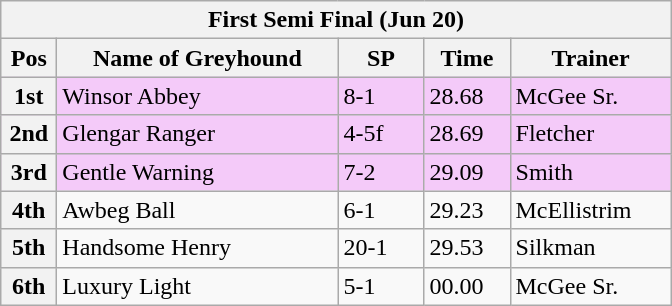<table class="wikitable">
<tr>
<th colspan="6">First Semi Final (Jun 20)</th>
</tr>
<tr>
<th width=30>Pos</th>
<th width=180>Name of Greyhound</th>
<th width=50>SP</th>
<th width=50>Time</th>
<th width=100>Trainer</th>
</tr>
<tr style="background: #f4caf9;">
<th>1st</th>
<td>Winsor Abbey</td>
<td>8-1</td>
<td>28.68</td>
<td>McGee Sr.</td>
</tr>
<tr style="background: #f4caf9;">
<th>2nd</th>
<td>Glengar Ranger</td>
<td>4-5f</td>
<td>28.69</td>
<td>Fletcher</td>
</tr>
<tr style="background: #f4caf9;">
<th>3rd</th>
<td>Gentle Warning</td>
<td>7-2</td>
<td>29.09</td>
<td>Smith</td>
</tr>
<tr>
<th>4th</th>
<td>Awbeg Ball</td>
<td>6-1</td>
<td>29.23</td>
<td>McEllistrim</td>
</tr>
<tr>
<th>5th</th>
<td>Handsome Henry</td>
<td>20-1</td>
<td>29.53</td>
<td>Silkman</td>
</tr>
<tr>
<th>6th</th>
<td>Luxury Light</td>
<td>5-1</td>
<td>00.00</td>
<td>McGee Sr.</td>
</tr>
</table>
